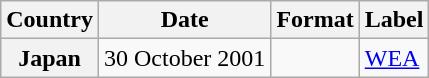<table class="wikitable plainrowheaders">
<tr>
<th scope="col">Country</th>
<th scope="col">Date</th>
<th scope="col">Format</th>
<th scope="col">Label</th>
</tr>
<tr>
<th scope="row">Japan</th>
<td>30 October 2001</td>
<td rowspan="2"></td>
<td><a href='#'>WEA</a></td>
</tr>
</table>
